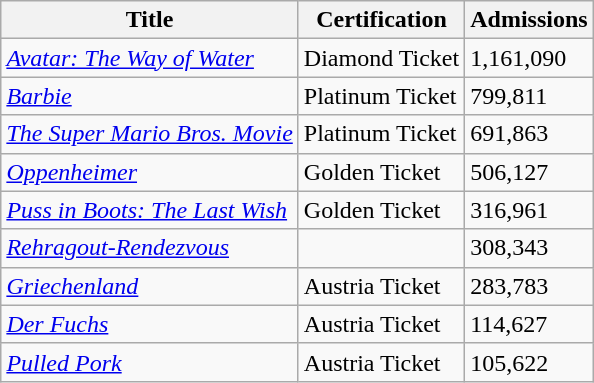<table class="wikitable sortable" style="margin:auto; margin:auto;">
<tr>
<th>Title</th>
<th>Certification</th>
<th>Admissions</th>
</tr>
<tr>
<td><em><a href='#'>Avatar: The Way of Water</a></em></td>
<td>Diamond Ticket</td>
<td>1,161,090</td>
</tr>
<tr>
<td><em><a href='#'>Barbie</a></em></td>
<td>Platinum Ticket</td>
<td>799,811</td>
</tr>
<tr>
<td><em><a href='#'>The Super Mario Bros. Movie</a></em></td>
<td>Platinum Ticket</td>
<td>691,863</td>
</tr>
<tr>
<td><em><a href='#'>Oppenheimer</a></em></td>
<td>Golden Ticket</td>
<td>506,127</td>
</tr>
<tr>
<td><em><a href='#'>Puss in Boots: The Last Wish</a></em></td>
<td>Golden Ticket</td>
<td>316,961</td>
</tr>
<tr>
<td><em><a href='#'>Rehragout-Rendezvous</a></em></td>
<td></td>
<td>308,343</td>
</tr>
<tr>
<td><em><a href='#'>Griechenland</a></em></td>
<td>Austria Ticket</td>
<td>283,783</td>
</tr>
<tr>
<td><em><a href='#'>Der Fuchs</a></em></td>
<td>Austria Ticket</td>
<td>114,627</td>
</tr>
<tr>
<td><em><a href='#'>Pulled Pork</a></em></td>
<td>Austria Ticket</td>
<td>105,622</td>
</tr>
</table>
